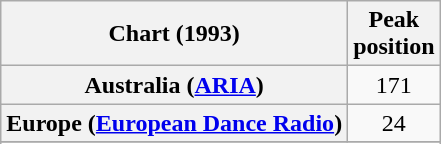<table class="wikitable sortable plainrowheaders" style="text-align:center">
<tr>
<th scope="col">Chart (1993)</th>
<th scope="col">Peak<br>position</th>
</tr>
<tr>
<th scope="row">Australia (<a href='#'>ARIA</a>)</th>
<td align="center">171</td>
</tr>
<tr>
<th scope="row">Europe (<a href='#'>European Dance Radio</a>)</th>
<td>24</td>
</tr>
<tr>
</tr>
<tr>
</tr>
<tr>
</tr>
</table>
